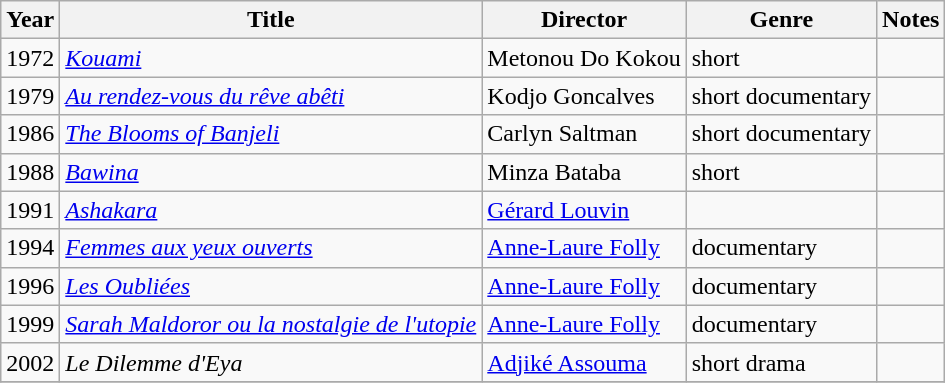<table class="wikitable sortable">
<tr>
<th>Year</th>
<th>Title</th>
<th>Director</th>
<th>Genre</th>
<th class="unsortable">Notes</th>
</tr>
<tr>
<td>1972</td>
<td><em><a href='#'>Kouami</a></em></td>
<td>Metonou Do Kokou</td>
<td>short</td>
<td></td>
</tr>
<tr>
<td>1979</td>
<td><em><a href='#'>Au rendez-vous du rêve abêti</a></em></td>
<td>Kodjo Goncalves</td>
<td>short documentary</td>
<td></td>
</tr>
<tr>
<td>1986</td>
<td><em><a href='#'>The Blooms of Banjeli</a></em></td>
<td>Carlyn Saltman</td>
<td>short documentary</td>
<td></td>
</tr>
<tr>
<td>1988</td>
<td><em><a href='#'>Bawina</a></em></td>
<td>Minza Bataba</td>
<td>short</td>
<td></td>
</tr>
<tr>
<td>1991</td>
<td><em><a href='#'>Ashakara</a></em></td>
<td><a href='#'>Gérard Louvin</a></td>
<td></td>
<td></td>
</tr>
<tr>
<td>1994</td>
<td><em><a href='#'>Femmes aux yeux ouverts</a></em></td>
<td><a href='#'>Anne-Laure Folly</a></td>
<td>documentary</td>
<td></td>
</tr>
<tr>
<td>1996</td>
<td><em><a href='#'>Les Oubliées</a></em></td>
<td><a href='#'>Anne-Laure Folly</a></td>
<td>documentary</td>
<td></td>
</tr>
<tr>
<td>1999</td>
<td><em><a href='#'>Sarah Maldoror ou la nostalgie de l'utopie</a></em></td>
<td><a href='#'>Anne-Laure Folly</a></td>
<td>documentary</td>
<td></td>
</tr>
<tr>
<td>2002</td>
<td><em>Le Dilemme d'Eya</em></td>
<td><a href='#'>Adjiké Assouma</a></td>
<td>short drama</td>
<td></td>
</tr>
<tr>
</tr>
</table>
